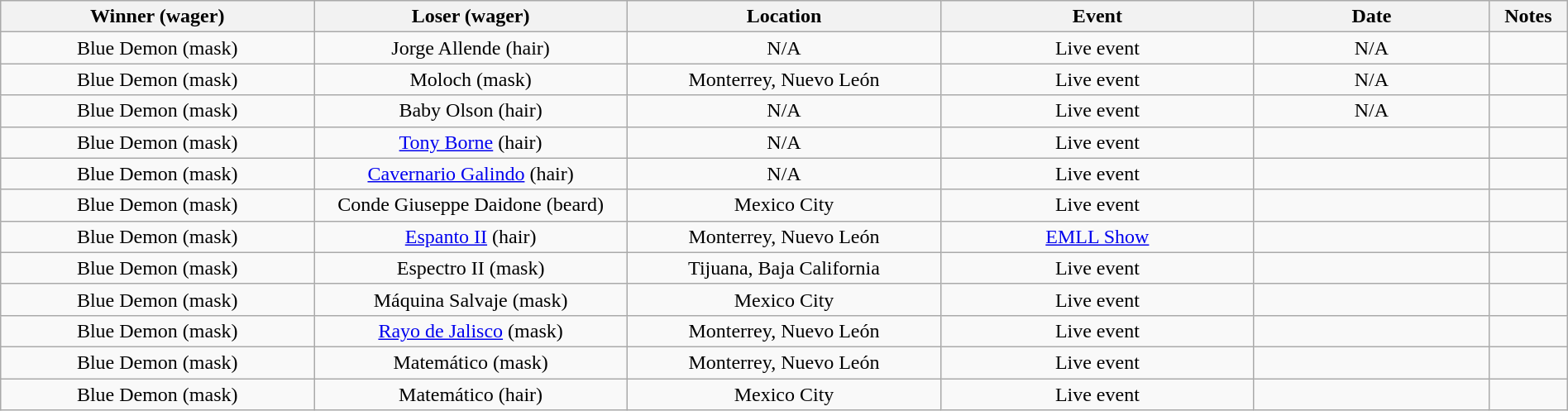<table class="wikitable sortable" width=100%  style="text-align: center">
<tr>
<th width=20% scope="col">Winner (wager)</th>
<th width=20% scope="col">Loser (wager)</th>
<th width=20% scope="col">Location</th>
<th width=20% scope="col">Event</th>
<th width=15% scope="col">Date</th>
<th class="unsortable" width=5% scope="col">Notes</th>
</tr>
<tr>
<td>Blue Demon (mask)</td>
<td>Jorge Allende (hair)</td>
<td>N/A</td>
<td>Live event</td>
<td>N/A</td>
<td></td>
</tr>
<tr>
<td>Blue Demon (mask)</td>
<td>Moloch (mask)</td>
<td>Monterrey, Nuevo León</td>
<td>Live event</td>
<td>N/A</td>
<td></td>
</tr>
<tr>
<td>Blue Demon (mask)</td>
<td>Baby Olson (hair)</td>
<td>N/A</td>
<td>Live event</td>
<td>N/A</td>
<td></td>
</tr>
<tr>
<td>Blue Demon (mask)</td>
<td><a href='#'>Tony Borne</a> (hair)</td>
<td>N/A</td>
<td>Live event</td>
<td></td>
<td></td>
</tr>
<tr>
<td>Blue Demon (mask)</td>
<td><a href='#'>Cavernario Galindo</a> (hair)</td>
<td>N/A</td>
<td>Live event</td>
<td></td>
<td></td>
</tr>
<tr>
<td>Blue Demon (mask)</td>
<td>Conde Giuseppe Daidone (beard)</td>
<td>Mexico City</td>
<td>Live event</td>
<td></td>
<td></td>
</tr>
<tr>
<td>Blue Demon (mask)</td>
<td><a href='#'>Espanto II</a> (hair)</td>
<td>Monterrey, Nuevo León</td>
<td><a href='#'>EMLL Show</a></td>
<td></td>
<td></td>
</tr>
<tr>
<td>Blue Demon (mask)</td>
<td>Espectro II (mask)</td>
<td>Tijuana, Baja California</td>
<td>Live event</td>
<td></td>
<td></td>
</tr>
<tr>
<td>Blue Demon (mask)</td>
<td>Máquina Salvaje (mask)</td>
<td>Mexico City</td>
<td>Live event</td>
<td></td>
<td></td>
</tr>
<tr>
<td>Blue Demon (mask)</td>
<td><a href='#'>Rayo de Jalisco</a> (mask)</td>
<td>Monterrey, Nuevo León</td>
<td>Live event</td>
<td></td>
<td></td>
</tr>
<tr>
<td>Blue Demon (mask)</td>
<td>Matemático (mask)</td>
<td>Monterrey, Nuevo León</td>
<td>Live event</td>
<td></td>
<td></td>
</tr>
<tr>
<td>Blue Demon (mask)</td>
<td>Matemático (hair)</td>
<td>Mexico City</td>
<td>Live event</td>
<td></td>
<td></td>
</tr>
</table>
